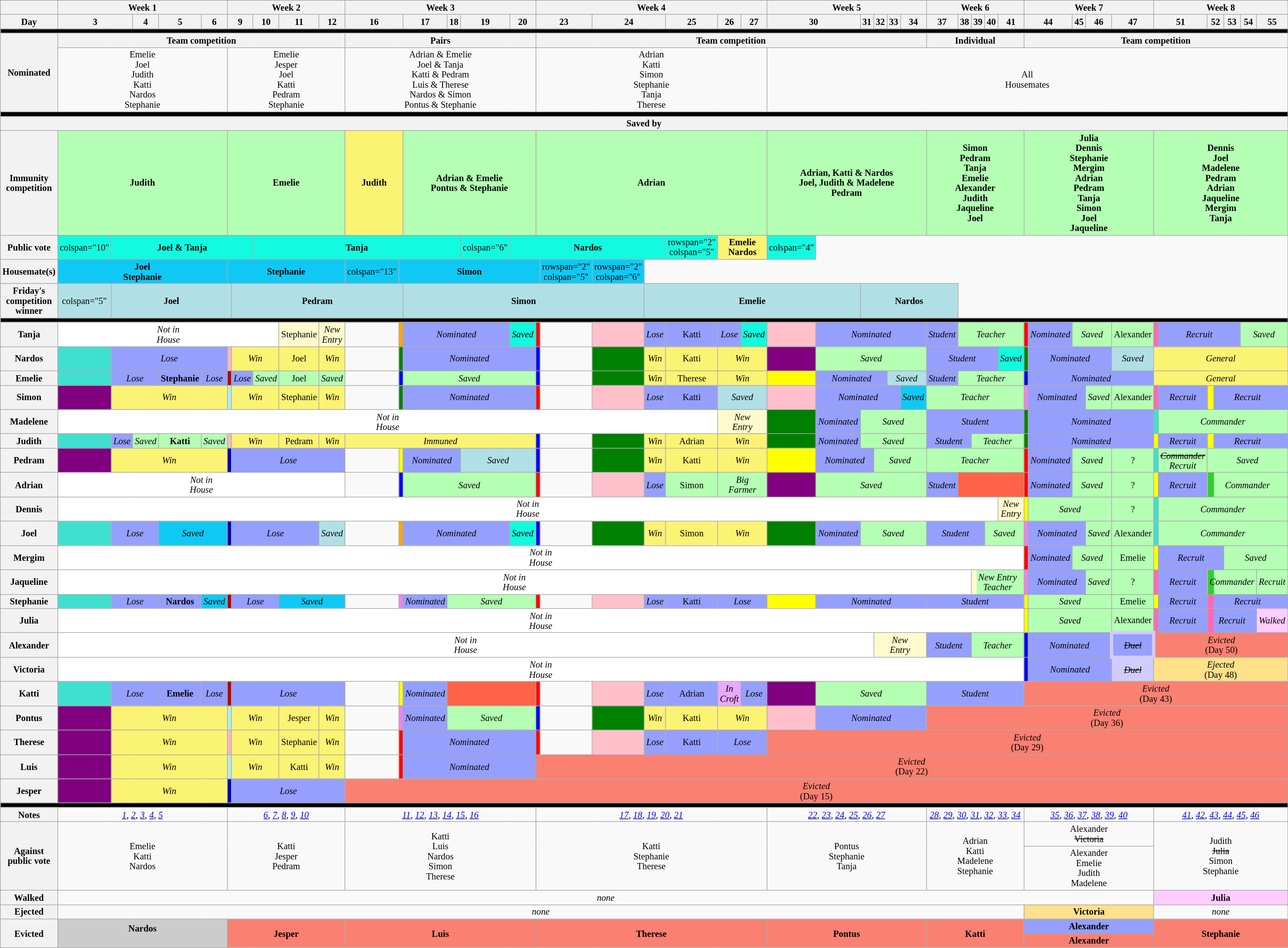<table class="wikitable" style="text-align:center; font-size:85%; line-height:15px">
<tr>
<th style="width:1%;"></th>
<th colspan="5" style="width:5%;">Week 1</th>
<th colspan="5" style="width:5%;">Week 2</th>
<th colspan="6" style="width:5%;">Week 3</th>
<th colspan="7" style="width:5%;">Week 4</th>
<th colspan="6" style="width:5%;">Week 5</th>
<th colspan="5" style="width:5%;">Week 6</th>
<th colspan="5" style="width:5%;">Week 7</th>
<th colspan="6" style="width:5%;">Week 8</th>
</tr>
<tr>
<th>Day</th>
<th colspan="2" style="width:1%;">3</th>
<th style="width:1%;">4</th>
<th style="width:1%;">5</th>
<th style="width:1%;">6</th>
<th colspan="2" style="width:1%;">9</th>
<th style="width:1%;">10</th>
<th style="width:1%;">11</th>
<th style="width:1%;">12</th>
<th colspan="2" style="width:1%;">16</th>
<th style="width:1%;">17</th>
<th style="width:1%;">18</th>
<th style="width:1%;">19</th>
<th style="width:1%;">20</th>
<th colspan="2" style="width:1%;">23</th>
<th colspan="2" style="width:1%;">24</th>
<th style="width:1%;">25</th>
<th style="width:1%;">26</th>
<th style="width:1%;">27</th>
<th colspan="2" style="width:1%;">30</th>
<th style="width:1%;">31</th>
<th style="width:1%;">32</th>
<th style="width:1%;">33</th>
<th style="width:1%;">34</th>
<th style="width:1%;">37</th>
<th style="width:1%;">38</th>
<th style="width:1%;">39</th>
<th style="width:1%;">40</th>
<th style="width:1%;">41</th>
<th colspan="2" style="width:1%;">44</th>
<th style="width:1%;">45</th>
<th style="width:1%;">46</th>
<th style="width:1%;">47</th>
<th colspan="2" style="width:1%;">51</th>
<th style="width:1%;">52</th>
<th style="width:1%;">53</th>
<th style="width:1%;">54</th>
<th style="width:1%;">55</th>
</tr>
<tr>
<th colspan="46" style="background:#000;"></th>
</tr>
<tr>
<th rowspan="2">Nominated</th>
<th colspan="10">Team competition</th>
<th colspan="6">Pairs</th>
<th colspan="13">Team competition</th>
<th colspan="5">Individual</th>
<th colspan="11">Team competition</th>
</tr>
<tr>
<td colspan="5">Emelie<br>Joel<br>Judith<br>Katti<br>Nardos<br>Stephanie</td>
<td colspan="5">Emelie<br>Jesper<br>Joel<br>Katti<br>Pedram<br>Stephanie</td>
<td colspan="6">Adrian & Emelie<br>Joel & Tanja<br>Katti & Pedram<br>Luis & Therese<br>Nardos & Simon<br>Pontus & Stephanie</td>
<td colspan="7">Adrian<br>Katti<br>Simon<br>Stephanie<br>Tanja<br>Therese</td>
<td colspan="22">All<br>Housemates</td>
</tr>
<tr>
<th colspan="46" style="background:#000;"></th>
</tr>
<tr>
<th colspan="46">Saved by</th>
</tr>
<tr style="background:#B4FFB4;" |>
<th>Immunity<br>competition</th>
<td colspan="5"><strong>Judith</strong></td>
<td colspan="5"><strong>Emelie</strong></td>
<td colspan="2" style="background:#FBF373;"><strong>Judith</strong></td>
<td colspan="4"><strong>Adrian & Emelie<br>Pontus & Stephanie</strong></td>
<td colspan="7"><strong>Adrian</strong></td>
<td colspan="6"><strong>Adrian, Katti & Nardos<br>Joel, Judith & Madelene<br>Pedram</strong></td>
<td colspan="5"><strong>Simon<br>Pedram<br>Tanja<br>Emelie<br>Alexander<br>Judith<br>Jaqueline<br>Joel</strong></td>
<td colspan="5"><strong>Julia<br>Dennis<br>Stephanie<br>Mergim<br>Adrian<br>Pedram<br>Tanja<br>Simon<br>Joel<br>Jaqueline</strong></td>
<td colspan="6"><strong>Dennis<br>Joel<br>Madelene<br>Pedram<br>Adrian<br>Jaqueline<br>Mergim<br>Tanja</strong></td>
</tr>
<tr style="background:#12FADF;" |>
<th>Public vote</th>
<td>colspan="10" </td>
<td colspan="6"><strong>Joel & Tanja</strong></td>
<td colspan="7"><strong>Tanja</strong></td>
<td>colspan="6" </td>
<td colspan="5"><strong>Nardos</strong></td>
<td>rowspan="2" colspan="5" </td>
<td colspan="2" style="background:#FBF373;"><strong>Emelie<br>Nardos</strong></td>
<td>colspan="4" </td>
</tr>
<tr style="background:#0FC9F4;" |>
<th>Housemate(s)</th>
<td colspan="5"><strong>Joel<br>Stephanie</strong></td>
<td colspan="5"><strong>Stephanie</strong></td>
<td>colspan="13" </td>
<td colspan="6"><strong>Simon</strong></td>
<td>rowspan="2" colspan="5" </td>
<td>rowspan="2" colspan="6" </td>
</tr>
<tr style="background:#B0E0E6;" |>
<th>Friday's competition<br>winner</th>
<td>colspan="5" </td>
<td colspan="5"><strong>Joel</strong><br></td>
<td colspan="6"><strong>Pedram</strong><br></td>
<td colspan="7"><strong>Simon</strong><br></td>
<td colspan="6"><strong>Emelie</strong><br></td>
<td colspan="5"><strong>Nardos</strong><br></td>
</tr>
<tr>
<th colspan="46" style="background:#000;"></th>
</tr>
<tr>
<th>Tanja</th>
<td colspan="8" style="background:white;"><em>Not in<br>House</em></td>
<td style="background:lemonchiffon;">Stephanie</td>
<td style="background:lemonchiffon;"><em>New<br>Entry</em></td>
<td></td>
<td style="background:orange"></td>
<td colspan="3" style="background:#959FFD;"><em>Nominated</em></td>
<td style="background:#12FADF;"><em>Saved</em></td>
<td style="background:red"></td>
<td></td>
<td style="background:pink"></td>
<td style="background:#959FFD;"><em>Lose</em></td>
<td style="background:#959FFD;">Katti</td>
<td style="background:#959FFD;"><em>Lose</em></td>
<td style="background:#12FADF;"><em>Saved</em></td>
<td style="background:pink"></td>
<td colspan="5" style="background:#959FFD;"><em>Nominated</em></td>
<td style="background:#959FFD;"><em>Student</em></td>
<td colspan="4" style="background:#B4FFB4;"><em>Teacher</em></td>
<td style="background:red;"></td>
<td style="background:#959FFD;"><em>Nominated</em></td>
<td colspan="2" style="background:#B4FFB4;"><em>Saved</em></td>
<td style="background:#B4FFB4;">Alexander</td>
<td style="background:hotpink; width:0.1%"></td>
<td colspan="3" style="background:#959FFD;"><em>Recruit</em></td>
<td colspan="2" style="background:#B4FFB4;"><em>Saved</em></td>
</tr>
<tr style="line-height:30px" ｜>
<th>Nardos</th>
<td style="background:turquoise; width:0.1%"></td>
<td colspan="4" style="background:#959FFD;"><em>Lose</em></td>
<td style="background:#FFB7BB;"></td>
<td colspan="2" style="background:#FBF373;"><em>Win</em></td>
<td style="background:#FBF373;">Joel</td>
<td style="background:#FBF373;"><em>Win</em></td>
<td></td>
<td style="background:green"></td>
<td colspan="4" style="background:#959FFD;"><em>Nominated</em></td>
<td style="background:blue"></td>
<td></td>
<td style="background:green"></td>
<td style="background:#FBF373;"><em>Win</em></td>
<td style="background:#FBF373;">Katti</td>
<td colspan="2" style="background:#FBF373;"><em>Win</em></td>
<td style="background:purple"></td>
<td colspan="5" style="background:#B4FFB4;"><em>Saved</em></td>
<td colspan="4" style="background:#959FFD;"><em>Student</em></td>
<td style="background:#12FADF;"><em>Saved</em></td>
<td style="background:green;"></td>
<td colspan="3" style="background:#959FFD;"><em>Nominated</em></td>
<td style="background:#B0E0E6;"><em>Saved</em></td>
<td colspan="6" style="background:#FBF373;"><em>General</em></td>
</tr>
<tr>
<th>Emelie</th>
<td style="background:turquoise; width:0.1%"></td>
<td colspan="2" style="background:#959FFD; width:0.9%"><em>Lose</em></td>
<td style="background:#959FFD;"><strong>Stephanie</strong><br></td>
<td style="background:#959FFD;"><em>Lose</em></td>
<td style="background:#B10500; width:0.1%"></td>
<td style="background:#959FFD; width:0.9%"><em>Lose</em></td>
<td style="background:#B4FFB4"><em>Saved</em></td>
<td style="background:#B4FFB4">Joel</td>
<td style="background:#B4FFB4"><em>Saved</em></td>
<td></td>
<td style="background:blue; width:0.1%"></td>
<td colspan="4" style="background:#B4FFB4;"><em>Saved</em></td>
<td style="background:blue; width:0.1%"></td>
<td></td>
<td style="background:green; width:0.1%"></td>
<td style="background:#FBF373;"><em>Win</em></td>
<td style="background:#FBF373;">Therese</td>
<td colspan="2" style="background:#FBF373;"><em>Win</em></td>
<td style="background:yellow; width:0.1%"></td>
<td colspan="3" style="background:#959FFD;"><em>Nominated</em></td>
<td colspan="2" style="background:#B0E0E6;"><em>Saved</em></td>
<td style="background:#959FFD;"><em>Student</em></td>
<td colspan="4" style="background:#B4FFB4;"><em>Teacher</em></td>
<td style="background:blue; width:0.1%"></td>
<td colspan="4" style="background:#959FFD;"><em>Nominated</em></td>
<td colspan="6" style="background:#FBF373;"><em>General</em></td>
</tr>
<tr style="line-height:30px" ｜>
<th>Simon</th>
<td style="background:purple; width:0.1%"></td>
<td colspan="4" style="background:#FBF373;"><em>Win</em></td>
<td style="background:paleturquoise;"></td>
<td colspan="2" style="background:#FBF373;"><em>Win</em></td>
<td style="background:#FBF373;">Stephanie</td>
<td style="background:#FBF373;"><em>Win</em></td>
<td></td>
<td style="background:green"></td>
<td colspan="4" style="background:#959FFD;"><em>Nominated</em></td>
<td style="background:red"></td>
<td></td>
<td style="background:pink"></td>
<td style="background:#959FFD;"><em>Lose</em></td>
<td style="background:#959FFD;">Katti</td>
<td colspan="2" style="background:#B0E0E6;"><em>Saved</em></td>
<td style="background:pink"></td>
<td colspan="4" style="background:#959FFD;"><em>Nominated</em></td>
<td style="background:#0FC9F4;"><em>Saved</em></td>
<td colspan="5" style="background:#B4FFB4;"><em>Teacher</em></td>
<td style="background:violet;"></td>
<td colspan="2" style="background:#959FFD;"><em>Nominated</em></td>
<td style="background:#B4FFB4;"><em>Saved</em></td>
<td style="background:#B4FFB4;">Alexander</td>
<td style="background:hotpink;"></td>
<td style="background:#959FFD;"><em>Recruit</em></td>
<td colspan="4" style="background-image: linear-gradient(to right, yellow 7%, #959FFD 7%);"><em>Recruit</em></td>
</tr>
<tr>
<th>Madelene</th>
<td colspan="21" style="background:white;"><em>Not in<br>House</em></td>
<td colspan="2" style="background:lemonchiffon;"><em>New<br>Entry</em></td>
<td style="background:green"></td>
<td style="background:#959FFD;"><em>Nominated</em></td>
<td colspan="4" style="background:#B4FFB4;"><em>Saved</em></td>
<td colspan="5" style="background:#959FFD;"><em>Student</em></td>
<td style="background:green;"></td>
<td colspan="4" style="background:#959FFD;"><em>Nominated</em></td>
<td style="background:turquoise; width:0.1%"></td>
<td colspan="5" style="background:#B4FFB4;"><em>Commander</em></td>
</tr>
<tr>
<th>Judith</th>
<td style="background:turquoise; width:0.1%"></td>
<td style="background:#959FFD;"><em>Lose</em></td>
<td style="background:#B4FFB4;"><em>Saved</em></td>
<td style="background:#B4FFB4;"><strong>Katti</strong><br></td>
<td style="background:#B4FFB4;"><em>Saved</em></td>
<td style="background:#FFB7BB;"></td>
<td colspan="2" style="background:#FBF373;"><em>Win</em></td>
<td style="background:#FBF373;">Pedram</td>
<td style="background:#FBF373;"><em>Win</em></td>
<td colspan="6" style="background:#fbf373;"><em>Immuned</em></td>
<td style="background:blue"></td>
<td></td>
<td style="background:green"></td>
<td style="background:#FBF373;"><em>Win</em></td>
<td style="background:#FBF373;">Adrian</td>
<td colspan="2" style="background:#FBF373;"><em>Win</em></td>
<td style="background:green"></td>
<td style="background:#959FFD;"><em>Nominated</em></td>
<td colspan="4" style="background:#B4FFB4;"><em>Saved</em></td>
<td colspan="2" style="background:#959FFD;"><em>Student</em></td>
<td colspan="3" style="background:#B4FFB4;"><em>Teacher</em></td>
<td style="background:green;"></td>
<td colspan="4" style="background:#959FFD;"><em>Nominated</em></td>
<td style="background:yellow;"></td>
<td style="background:#959FFD;"><em>Recruit</em></td>
<td colspan="4" style="background-image: linear-gradient(to right, yellow 7%, #959FFD 7%);"><em>Recruit</em></td>
</tr>
<tr>
<th>Pedram</th>
<td style="background:purple; width:0.1%"></td>
<td colspan="4" style="background:#FBF373;"><em>Win</em></td>
<td style="background:#0001BC;"></td>
<td colspan="4" style="background:#959FFD;"><em>Lose</em></td>
<td></td>
<td style="background:yellow"></td>
<td colspan="2" style="background:#959FFD;"><em>Nominated</em></td>
<td colspan="2" style="background:#B0E0E6;"><em>Saved</em></td>
<td style="background:blue"></td>
<td></td>
<td style="background:green"></td>
<td style="background:#FBF373;"><em>Win</em></td>
<td style="background:#FBF373;">Katti</td>
<td colspan="2" style="background:#FBF373;"><em>Win</em></td>
<td style="background:yellow"></td>
<td colspan="2" style="background:#959FFD;"><em>Nominated</em></td>
<td colspan="3" style="background:#B4FFB4;"><em>Saved</em></td>
<td colspan="5" style="background:#B4FFB4;"><em>Teacher</em></td>
<td style="background:red;"></td>
<td style="background:#959FFD;"><em>Nominated</em></td>
<td colspan="2" style="background:#B4FFB4;"><em>Saved</em></td>
<td style="background:#B4FFB4;">?</td>
<td style="background:turquoise;"></td>
<td style="background:#B4FFB4;"><del><em>Commander</em></del><br><em>Recruit</em></td>
<td colspan="4" style="background:#B4FFB4;"><em>Saved</em></td>
</tr>
<tr>
<th>Adrian</th>
<td colspan="10" style="background:white;"><em>Not in<br>House</em></td>
<td></td>
<td style="background:blue"></td>
<td colspan="4" style="background:#B4FFB4;"><em>Saved</em></td>
<td style="background:red"></td>
<td></td>
<td style="background:pink"></td>
<td style="background:#959FFD;"><em>Lose</em></td>
<td style="background:#B4FFB4;">Simon</td>
<td colspan="2" style="background:#B4FFB4;"><em>Big<br>Farmer</em></td>
<td style="background:purple"></td>
<td colspan="5" style="background:#B4FFB4;"><em>Saved</em></td>
<td style="background:#959FFD;"><em>Student</em></td>
<td colspan="4" style="background:tomato;"></td>
<td style="background:red;"></td>
<td style="background:#959FFD;"><em>Nominated</em></td>
<td colspan="2" style="background:#B4FFB4;"><em>Saved</em></td>
<td style="background:#B4FFB4;">?</td>
<td style="background:yellow; width:0.1%"></td>
<td style="background:#959FFD;"><em>Recruit</em></td>
<td colspan="4" style="background-image: linear-gradient(to right, limegreen 8%, #B4FFB4 8%);"><em>Commander</em></td>
</tr>
<tr>
<th>Dennis</th>
<td colspan="33" style="background:white;"><em>Not in<br>House</em></td>
<td style="background:lemonchiffon"><em>New<br>Entry</em></td>
<td style="background:yellow;"></td>
<td colspan="3" style="background:#B4FFB4;"><em>Saved</em></td>
<td style="background:#B4FFB4;">?</td>
<td style="background:turquoise; width:0.1%"></td>
<td colspan="5" style="background:#B4FFB4;"><em>Commander</em></td>
</tr>
<tr style="line-height:30px" ｜>
<th>Joel</th>
<td style="background:turquoise; width:0.1%"></td>
<td colspan="2" style="background:#959FFD"><em>Lose</em></td>
<td colspan="2" style="background:#0FC9F4"><em>Saved</em></td>
<td style="background:#0001BC;"></td>
<td colspan="3" style="background:#959FFD;"><em>Lose</em></td>
<td style="background:#B0E0E6"><em>Saved</em></td>
<td></td>
<td style="background:orange"></td>
<td colspan="3" style="background:#959FFD;"><em>Nominated</em></td>
<td style="background:#12FADF;"><em>Saved</em></td>
<td style="background:blue"></td>
<td></td>
<td style="background:green"></td>
<td style="background:#FBF373;"><em>Win</em></td>
<td style="background:#FBF373;">Simon</td>
<td colspan="2" style="background:#FBF373;"><em>Win</em></td>
<td style="background:green"></td>
<td style="background:#959FFD;"><em>Nominated</em></td>
<td colspan="4" style="background:#B4FFB4;"><em>Saved</em></td>
<td colspan="3" style="background:#959FFD;"><em>Student</em></td>
<td colspan="2" style="background:#B4FFB4;"><em>Saved</em></td>
<td style="background:violet;"></td>
<td colspan="2" style="background:#959FFD;"><em>Nominated</em></td>
<td style="background:#B4FFB4;"><em>Saved</em></td>
<td style="background:#B4FFB4;">Alexander</td>
<td style="background:turquoise; width:0.1%"></td>
<td colspan="5" style="background:#B4FFB4;"><em>Commander</em></td>
</tr>
<tr>
<th>Mergim</th>
<td colspan="34" style="background:white;"><em>Not in<br>House</em></td>
<td style="background:red; width:0.1%"></td>
<td style="background:#959FFD;"><em>Nominated</em></td>
<td colspan="2" style="background:#B4FFB4;"><em>Saved</em></td>
<td style="background:#B4FFB4;">Emelie</td>
<td style="background:yellow; width:0.1%"></td>
<td colspan="2" style="background:#959FFD;"><em>Recruit</em></td>
<td colspan="3" style="background:#B4FFB4;"><em>Saved</em></td>
</tr>
<tr>
<th>Jaqueline</th>
<td colspan="31" style="background:white;"><em>Not in<br>House</em></td>
<td colspan="3" style="background-image: linear-gradient(to left, #B4FFB4 90%, lemonchiffon 90%);"><em>New Entry<br>Teacher</em></td>
<td style="background:violet;"></td>
<td colspan="2" style="background:#959FFD;"><em>Nominated</em></td>
<td style="background:#B4FFB4;"><em>Saved</em></td>
<td style="background:#B4FFB4;">?</td>
<td style="background:hotpink;"></td>
<td style="background:#959FFD;"><em>Recruit</em></td>
<td colspan="3" style="background-image: linear-gradient(to right, limegreen 13%, #B4FFB4 13%);"><em>Commander</em></td>
<td style="background:#B4FFB4;"><em>Recruit</em></td>
</tr>
<tr>
<th>Stephanie</th>
<td style="background:turquoise; width:0.1%"></td>
<td colspan="2" style="background:#959FFD;"><em>Lose</em></td>
<td style="background:#959FFD;"><strong>Nardos</strong><br></td>
<td style="background:#0FC9F4"><em>Saved</em></td>
<td style="background:#B10500;"></td>
<td colspan="2" style="background:#959FFD;"><em>Lose</em></td>
<td colspan="2" style="background:#0FC9F4"><em>Saved</em></td>
<td></td>
<td style="background:violet"></td>
<td style="background:#959FFD;"><em>Nominated</em></td>
<td colspan="3" style="background:#B4FFB4;"><em>Saved</em></td>
<td style="background:red"></td>
<td></td>
<td style="background:pink"></td>
<td style="background:#959FFD;"><em>Lose</em></td>
<td style="background:#959FFD;">Katti</td>
<td colspan="2" style="background:#959FFD;"><em>Lose</em></td>
<td style="background:yellow"></td>
<td colspan="5" style="background:#959FFD;"><em>Nominated</em></td>
<td colspan="5" style="background:#959FFD;"><em>Student</em></td>
<td style="background:yellow;"></td>
<td colspan="3" style="background:#B4FFB4;"><em>Saved</em></td>
<td style="background:#B4FFB4;">Emelie</td>
<td style="background:yellow;"></td>
<td style="background:#959FFD;"><em>Recruit</em></td>
<td colspan="4" style="background-image: linear-gradient(to right, hotpink 7%, #959FFD 7%);"><em>Recruit</em></td>
</tr>
<tr>
<th>Julia</th>
<td colspan="34" style="background:white;"><em>Not in<br>House</em></td>
<td style="background:yellow;"></td>
<td colspan="3" style="background:#B4FFB4;"><em>Saved</em></td>
<td style="background:#B4FFB4;">Alexander</td>
<td style="background:hotpink;"></td>
<td style="background:#959FFD;"><em>Recruit</em></td>
<td colspan="3" style="background-image: linear-gradient(to right, hotpink 12%, #959FFD 12%);"><em>Recruit</em></td>
<td style="background:#FCF"><em>Walked</em><br></td>
</tr>
<tr>
<th>Alexander</th>
<td colspan="26" style="background:white;"><em>Not in<br>House</em></td>
<td colspan="3" style="background:lemonchiffon;"><em>New<br>Entry</em></td>
<td colspan="2" style="background:#959FFD;"><em>Student</em></td>
<td colspan="3" style="background:#B4FFB4;"><em>Teacher</em></td>
<td style="background:blue;"></td>
<td colspan="3" style="background:#959FFD;"><em>Nominated</em></td>
<td style="background:#959FFD; border:5px solid #D2CCFB;"><del><em>Duel</em></del></td>
<td colspan="6" style="background:salmon;"><em>Evicted</em><br>(Day 50)</td>
</tr>
<tr>
<th>Victoria</th>
<td colspan="34" style="background:white;"><em>Not in<br>House</em></td>
<td style="background:blue;"></td>
<td colspan="3" style="background:#959FFD;"><em>Nominated</em></td>
<td style="background:#D2CCFB;"><del><em>Duel</em></del></td>
<td colspan="6" style="background:#FFE08B"><em>Ejected</em><br>(Day 48)</td>
</tr>
<tr>
<th>Katti</th>
<td style="background:turquoise; width:0.1%"></td>
<td colspan="2" style="background:#959FFD;"><em>Lose</em></td>
<td style="background:#959FFD;"><strong>Emelie</strong><br></td>
<td style="background:#959FFD;"><em>Lose</em></td>
<td style="background:#B10500;"></td>
<td colspan="4" style="background:#959FFD;"><em>Lose</em></td>
<td></td>
<td style="background:yellow"></td>
<td style="background:#959FFD;"><em>Nominated</em></td>
<td colspan="3" style="background:tomato;"></td>
<td style="background:red"></td>
<td></td>
<td style="background:pink"></td>
<td style="background:#959FFD;"><em>Lose</em></td>
<td style="background:#959FFD;">Adrian</td>
<td style="background:#E8A8FF;"><em>In Croft</em></td>
<td style="background:#959FFD;"><em>Lose</em></td>
<td style="background:purple"></td>
<td colspan="5" style="background:#B4FFB4;"><em>Saved</em></td>
<td colspan="5" style="background:#959FFD;"><em>Student</em></td>
<td colspan="11" style="background:salmon;"><em>Evicted</em><br>(Day 43)</td>
</tr>
<tr>
<th>Pontus</th>
<td style="background:purple; width:0.1%"></td>
<td colspan="4" style="background:#FBF373;"><em>Win</em></td>
<td style="background:paleturquoise;"></td>
<td colspan="2" style="background:#FBF373;"><em>Win</em></td>
<td style="background:#FBF373;">Jesper</td>
<td style="background:#FBF373;"><em>Win</em></td>
<td></td>
<td style="background:violet"></td>
<td style="background:#959FFD;"><em>Nominated</em></td>
<td colspan="3" style="background:#B4FFB4;"><em>Saved</em></td>
<td style="background:blue"></td>
<td></td>
<td style="background:green"></td>
<td style="background:#FBF373;"><em>Win</em></td>
<td style="background:#FBF373;">Katti</td>
<td colspan="2" style="background:#FBF373;"><em>Win</em></td>
<td style="background:pink"></td>
<td colspan="5" style="background:#959FFD;"><em>Nominated</em></td>
<td colspan="16" style="background:salmon;"><em>Evicted</em><br>(Day 36)</td>
</tr>
<tr>
<th>Therese</th>
<td style="background:purple; width:0.1%"></td>
<td colspan="4" style="background:#FBF373;"><em>Win</em></td>
<td style="background:#FFB7BB;"></td>
<td colspan="2" style="background:#FBF373;"><em>Win</em></td>
<td style="background:#FBF373;">Stephanie</td>
<td style="background:#FBF373;"><em>Win</em></td>
<td></td>
<td style="background:red"></td>
<td colspan="4" style="background:#959FFD;"><em>Nominated</em></td>
<td style="background:red"></td>
<td></td>
<td style="background:pink"></td>
<td style="background:#959FFD;"><em>Lose</em></td>
<td style="background:#959FFD;">Katti</td>
<td colspan="2" style="background:#959FFD;"><em>Lose</em></td>
<td colspan="22" style="background:salmon;"><em>Evicted</em><br>(Day 29)</td>
</tr>
<tr>
<th>Luis</th>
<td style="background:purple; width:0.1%"></td>
<td colspan="4" style="background:#FBF373;"><em>Win</em></td>
<td style="background:paleturquoise;"></td>
<td colspan="2" style="background:#FBF373;"><em>Win</em></td>
<td style="background:#FBF373;">Katti</td>
<td style="background:#FBF373;"><em>Win</em></td>
<td></td>
<td style="background:red"></td>
<td colspan="4" style="background:#959FFD;"><em>Nominated</em></td>
<td colspan="29" style="background:salmon;"><em>Evicted</em><br>(Day 22)</td>
</tr>
<tr>
<th>Jesper</th>
<td style="background:purple; width:0.1%"></td>
<td colspan="4" style="background:#FBF373;"><em>Win</em></td>
<td style="background:#0001BC;"></td>
<td colspan="4" style="background:#959FFD;"><em>Lose</em></td>
<td colspan="35" style="background:salmon;"><em>Evicted</em><br>(Day 15)</td>
</tr>
<tr>
<th colspan="46" style="background:#000;"></th>
</tr>
<tr>
<th>Notes</th>
<td colspan="5"><em><a href='#'>1</a>, <a href='#'>2</a>, <a href='#'>3</a>, <a href='#'>4</a>, <a href='#'>5</a></em></td>
<td colspan="5"><em><a href='#'>6</a>, <a href='#'>7</a>, <a href='#'>8</a>, <a href='#'>9</a>, <a href='#'>10</a></em></td>
<td colspan="6"><em><a href='#'>11</a>, <a href='#'>12</a>, <a href='#'>13</a>, <a href='#'>14</a>, <a href='#'>15</a>, <a href='#'>16</a></em></td>
<td colspan="7"><em><a href='#'>17</a>, <a href='#'>18</a>, <a href='#'>19</a>, <a href='#'>20</a>, <a href='#'>21</a></em></td>
<td colspan="6"><em><a href='#'>22</a>, <a href='#'>23</a>, <a href='#'>24</a>, <a href='#'>25</a>, <a href='#'>26</a>, <a href='#'>27</a></em></td>
<td colspan="5"><em><a href='#'>28</a>, <a href='#'>29</a>, <a href='#'>30</a>, <a href='#'>31</a>, <a href='#'>32</a>, <a href='#'>33</a>, <a href='#'>34</a></em></td>
<td colspan="5"><em><a href='#'>35</a>, <a href='#'>36</a>, <a href='#'>37</a>, <a href='#'>38</a>, <a href='#'>39</a>, <a href='#'>40</a></em></td>
<td colspan="6"><em><a href='#'>41</a>, <a href='#'>42</a>, <a href='#'>43</a>, <a href='#'>44</a>, <a href='#'>45</a>, <a href='#'>46</a></em></td>
</tr>
<tr>
<th rowspan="2">Against<br>public vote</th>
<td rowspan="2" colspan="5">Emelie<br>Katti<br>Nardos</td>
<td rowspan="2" colspan="5">Katti<br>Jesper<br>Pedram</td>
<td rowspan="2" colspan="6">Katti<br>Luis<br>Nardos<br>Simon<br>Therese</td>
<td rowspan="2" colspan="7">Katti<br>Stephanie<br>Therese</td>
<td rowspan="2" colspan="6">Pontus<br>Stephanie<br>Tanja</td>
<td rowspan="2" colspan="5">Adrian<br>Katti<br>Madelene<br>Stephanie</td>
<td colspan="5">Alexander<br><s>Victoria</s></td>
<td colspan="6" rowspan="2">Judith<br><s>Julia</s><br>Simon<br>Stephanie</td>
</tr>
<tr>
<td colspan="5">Alexander<br>Emelie<br>Judith<br>Madelene</td>
</tr>
<tr>
<th>Walked</th>
<td colspan="39"><em>none</em></td>
<td colspan="6" style="background:#FCF"><strong>Julia</strong></td>
</tr>
<tr>
<th>Ejected</th>
<td colspan="34"><em>none</em></td>
<td colspan="5" style="background:#FFE08B"><strong>Victoria</strong></td>
<td colspan="6"><em>none</em></td>
</tr>
<tr>
<th rowspan="2">Evicted</th>
<td rowspan="2" colspan="5" style="background:#ccc;"><strong>Nardos</strong><br><s></s><br></td>
<td rowspan="2" colspan="5" style="background:salmon;"><strong>Jesper</strong><br></td>
<td rowspan="2" colspan="6" style="background:salmon;"><strong>Luis</strong><br></td>
<td rowspan="2" colspan="7" style="background:salmon;"><strong>Therese</strong><br></td>
<td rowspan="2" colspan="6" style="background:salmon;"><strong>Pontus</strong><br></td>
<td rowspan="2" colspan="5" style="background:salmon;"><strong>Katti</strong><br></td>
<td colspan="5" style="background:#959FFD;"><strong>Alexander</strong><br></td>
<td colspan="6" rowspan="2" style="background:salmon;"><strong>Stephanie</strong><br></td>
</tr>
<tr>
<td colspan="5" style="background:salmon;"><strong>Alexander</strong><br></td>
</tr>
</table>
